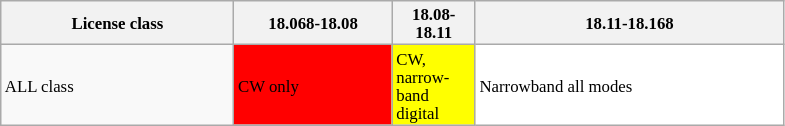<table class="wikitable" style="font-size:70%">
<tr>
<th style="width: 150px;">License class</th>
<th style="width: 100px;">18.068-18.08</th>
<th style="width: 50px;">18.08-18.11</th>
<th style="width: 200px;">18.11-18.168</th>
</tr>
<tr>
<td>ALL class</td>
<td style="background-color: red">CW only</td>
<td style="background-color: yellow">CW, narrow-band digital</td>
<td style="background-color: white">Narrowband all modes</td>
</tr>
</table>
